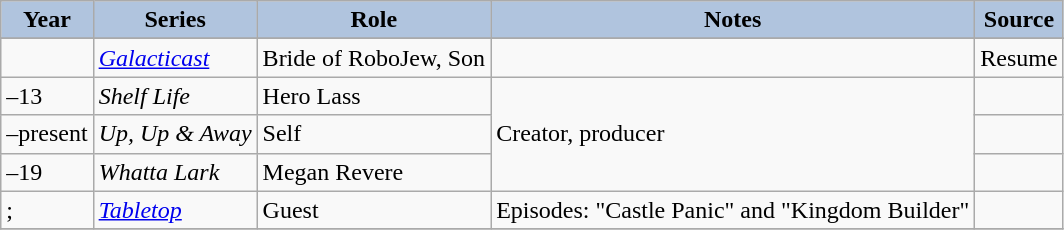<table class="wikitable sortable plainrowheaders">
<tr>
<th style="background:#b0c4de;">Year </th>
<th style="background:#b0c4de;">Series</th>
<th style="background:#b0c4de;">Role</th>
<th style="background:#b0c4de;" class="unsortable">Notes </th>
<th style="background:#b0c4de;" class="unsortable">Source</th>
</tr>
<tr>
</tr>
<tr>
<td></td>
<td><em><a href='#'>Galacticast</a></em></td>
<td>Bride of RoboJew, Son</td>
<td> </td>
<td>Resume</td>
</tr>
<tr>
<td>–13</td>
<td><em>Shelf Life</em></td>
<td>Hero Lass</td>
<td rowspan="3">Creator, producer</td>
<td></td>
</tr>
<tr>
<td>–present</td>
<td><em>Up, Up & Away</em></td>
<td>Self</td>
<td></td>
</tr>
<tr>
<td>–19</td>
<td><em>Whatta Lark</em></td>
<td>Megan Revere</td>
<td></td>
</tr>
<tr>
<td>;<br></td>
<td><em><a href='#'>Tabletop</a></em></td>
<td>Guest</td>
<td>Episodes: "Castle Panic" and "Kingdom Builder"</td>
<td></td>
</tr>
<tr>
</tr>
</table>
